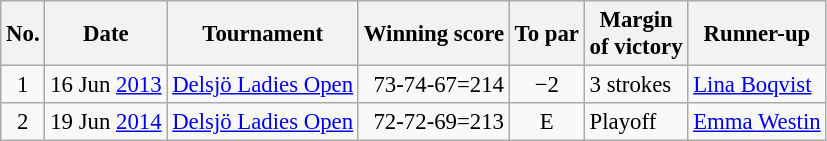<table class="wikitable" style="font-size:95%;">
<tr>
<th>No.</th>
<th>Date</th>
<th>Tournament</th>
<th>Winning score</th>
<th>To par</th>
<th>Margin<br>of victory</th>
<th>Runner-up</th>
</tr>
<tr>
<td align=center>1</td>
<td align=right>16 Jun <a href='#'>2013</a></td>
<td><a href='#'>Delsjö Ladies Open</a></td>
<td align=right>73-74-67=214</td>
<td align=center>−2</td>
<td>3 strokes</td>
<td> <a href='#'>Lina Boqvist</a></td>
</tr>
<tr>
<td align=center>2</td>
<td align=right>19 Jun <a href='#'>2014</a></td>
<td><a href='#'>Delsjö Ladies Open</a></td>
<td align=right>72-72-69=213</td>
<td align=center>E</td>
<td>Playoff</td>
<td> <a href='#'>Emma Westin</a></td>
</tr>
</table>
